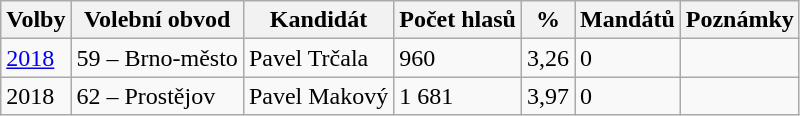<table class="wikitable">
<tr>
<th>Volby</th>
<th>Volební obvod</th>
<th>Kandidát</th>
<th>Počet hlasů</th>
<th>%</th>
<th>Mandátů</th>
<th>Poznámky</th>
</tr>
<tr>
<td><a href='#'>2018</a></td>
<td>59 – Brno-město</td>
<td>Pavel Trčala</td>
<td>960</td>
<td>3,26</td>
<td>0</td>
<td></td>
</tr>
<tr>
<td>2018</td>
<td>62 – Prostějov</td>
<td>Pavel Makový</td>
<td>1 681</td>
<td>3,97</td>
<td>0</td>
<td></td>
</tr>
</table>
